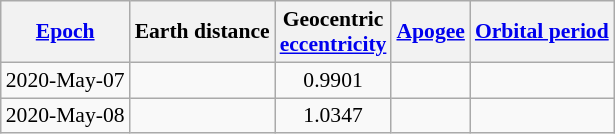<table class="wikitable" style="text-align:center; font-size: 0.9em;">
<tr>
<th><a href='#'>Epoch</a></th>
<th>Earth distance</th>
<th>Geocentric<br><a href='#'>eccentricity</a></th>
<th><a href='#'>Apogee</a></th>
<th><a href='#'>Orbital period</a></th>
</tr>
<tr>
<td>2020-May-07</td>
<td></td>
<td>0.9901</td>
<td></td>
<td></td>
</tr>
<tr>
<td>2020-May-08</td>
<td></td>
<td>1.0347</td>
<td></td>
<td></td>
</tr>
</table>
